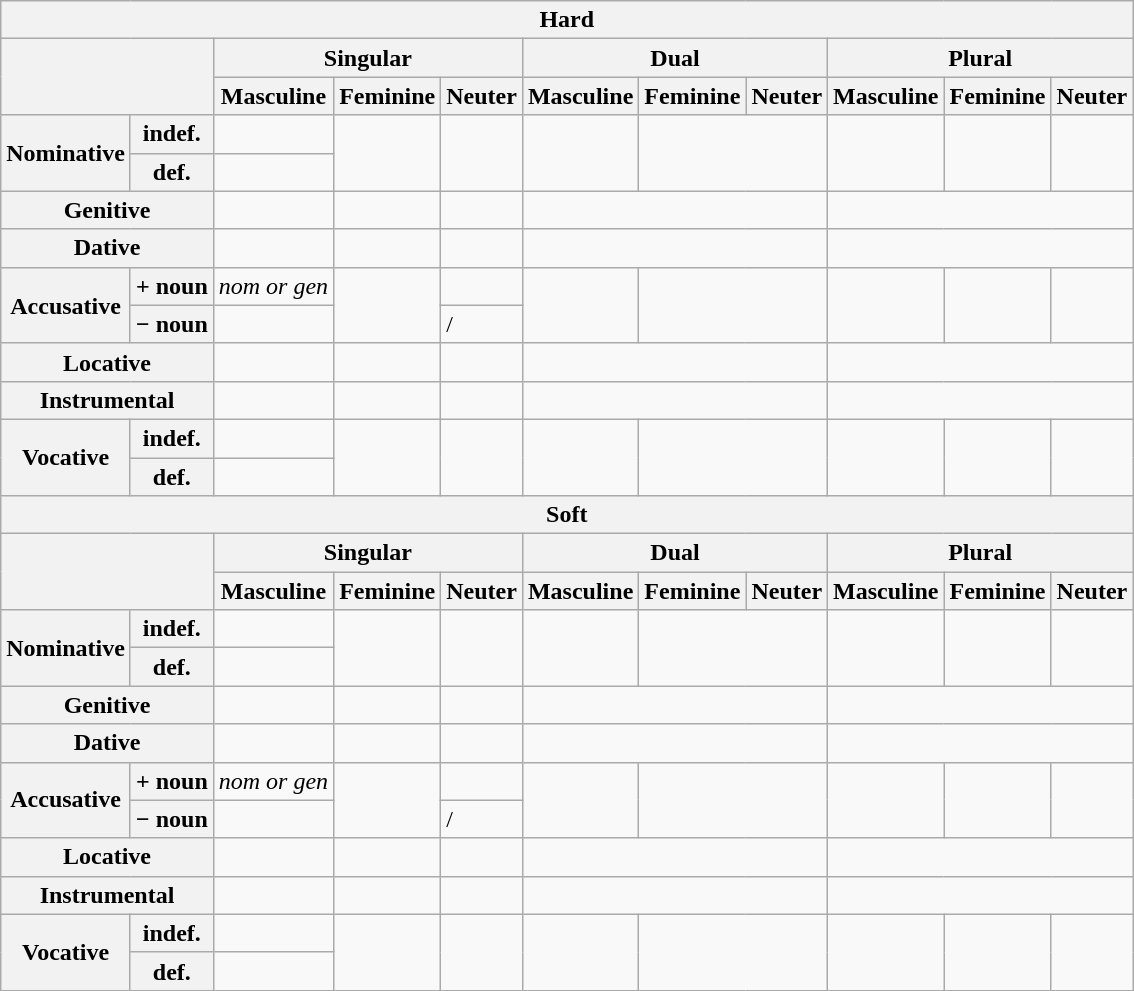<table class="wikitable">
<tr>
<th colspan="11">Hard</th>
</tr>
<tr>
<th colspan="2" rowspan="2"></th>
<th colspan="3">Singular</th>
<th colspan="3">Dual</th>
<th colspan="3">Plural</th>
</tr>
<tr>
<th>Masculine</th>
<th>Feminine</th>
<th>Neuter</th>
<th>Masculine</th>
<th>Feminine</th>
<th>Neuter</th>
<th>Masculine</th>
<th>Feminine</th>
<th>Neuter</th>
</tr>
<tr>
<th rowspan="2">Nominative</th>
<th>indef.</th>
<td></td>
<td rowspan="2"></td>
<td rowspan="2"></td>
<td rowspan="2"></td>
<td colspan="2" rowspan="2"></td>
<td rowspan="2"></td>
<td rowspan="2"></td>
<td rowspan="2"></td>
</tr>
<tr>
<th>def.</th>
<td></td>
</tr>
<tr>
<th colspan="2">Genitive</th>
<td></td>
<td></td>
<td></td>
<td colspan="3"></td>
<td colspan="3"></td>
</tr>
<tr>
<th colspan="2">Dative</th>
<td></td>
<td></td>
<td></td>
<td colspan="3"></td>
<td colspan="3"></td>
</tr>
<tr>
<th rowspan="2">Accusative</th>
<th>+ noun</th>
<td><em>nom or gen</em></td>
<td rowspan="2"></td>
<td></td>
<td rowspan="2"></td>
<td colspan="2" rowspan="2"></td>
<td rowspan="2"></td>
<td rowspan="2"></td>
<td rowspan="2"></td>
</tr>
<tr>
<th>− noun</th>
<td></td>
<td> / </td>
</tr>
<tr>
<th colspan="2">Locative</th>
<td></td>
<td></td>
<td></td>
<td colspan="3"></td>
<td colspan="3"></td>
</tr>
<tr>
<th colspan="2">Instrumental</th>
<td></td>
<td></td>
<td></td>
<td colspan="3"></td>
<td colspan="3"></td>
</tr>
<tr>
<th rowspan="2">Vocative</th>
<th>indef.</th>
<td></td>
<td rowspan="2"></td>
<td rowspan="2"></td>
<td rowspan="2"></td>
<td colspan="2" rowspan="2"></td>
<td rowspan="2"></td>
<td rowspan="2"></td>
<td rowspan="2"></td>
</tr>
<tr>
<th>def.</th>
<td></td>
</tr>
<tr>
<th colspan="11">Soft</th>
</tr>
<tr>
<th colspan="2" rowspan="2"></th>
<th colspan="3">Singular</th>
<th colspan="3">Dual</th>
<th colspan="3">Plural</th>
</tr>
<tr>
<th>Masculine</th>
<th>Feminine</th>
<th>Neuter</th>
<th>Masculine</th>
<th>Feminine</th>
<th>Neuter</th>
<th>Masculine</th>
<th>Feminine</th>
<th>Neuter</th>
</tr>
<tr>
<th rowspan="2">Nominative</th>
<th>indef.</th>
<td></td>
<td rowspan="2"></td>
<td rowspan="2"></td>
<td rowspan="2"></td>
<td colspan="2" rowspan="2"></td>
<td rowspan="2"></td>
<td rowspan="2"></td>
<td rowspan="2"></td>
</tr>
<tr>
<th>def.</th>
<td></td>
</tr>
<tr>
<th colspan="2">Genitive</th>
<td></td>
<td></td>
<td></td>
<td colspan="3"></td>
<td colspan="3"></td>
</tr>
<tr>
<th colspan="2">Dative</th>
<td></td>
<td></td>
<td></td>
<td colspan="3"></td>
<td colspan="3"></td>
</tr>
<tr>
<th rowspan="2">Accusative</th>
<th>+ noun</th>
<td><em>nom or gen</em></td>
<td rowspan="2"></td>
<td></td>
<td rowspan="2"></td>
<td colspan="2" rowspan="2"></td>
<td rowspan="2"></td>
<td rowspan="2"></td>
<td rowspan="2"></td>
</tr>
<tr>
<th>− noun</th>
<td></td>
<td> / </td>
</tr>
<tr>
<th colspan="2">Locative</th>
<td></td>
<td></td>
<td></td>
<td colspan="3"></td>
<td colspan="3"></td>
</tr>
<tr>
<th colspan="2">Instrumental</th>
<td></td>
<td></td>
<td></td>
<td colspan="3"></td>
<td colspan="3"></td>
</tr>
<tr>
<th rowspan="2">Vocative</th>
<th>indef.</th>
<td></td>
<td rowspan="2"></td>
<td rowspan="2"></td>
<td rowspan="2"></td>
<td colspan="2" rowspan="2"></td>
<td rowspan="2"></td>
<td rowspan="2"></td>
<td rowspan="2"></td>
</tr>
<tr>
<th>def.</th>
<td></td>
</tr>
</table>
